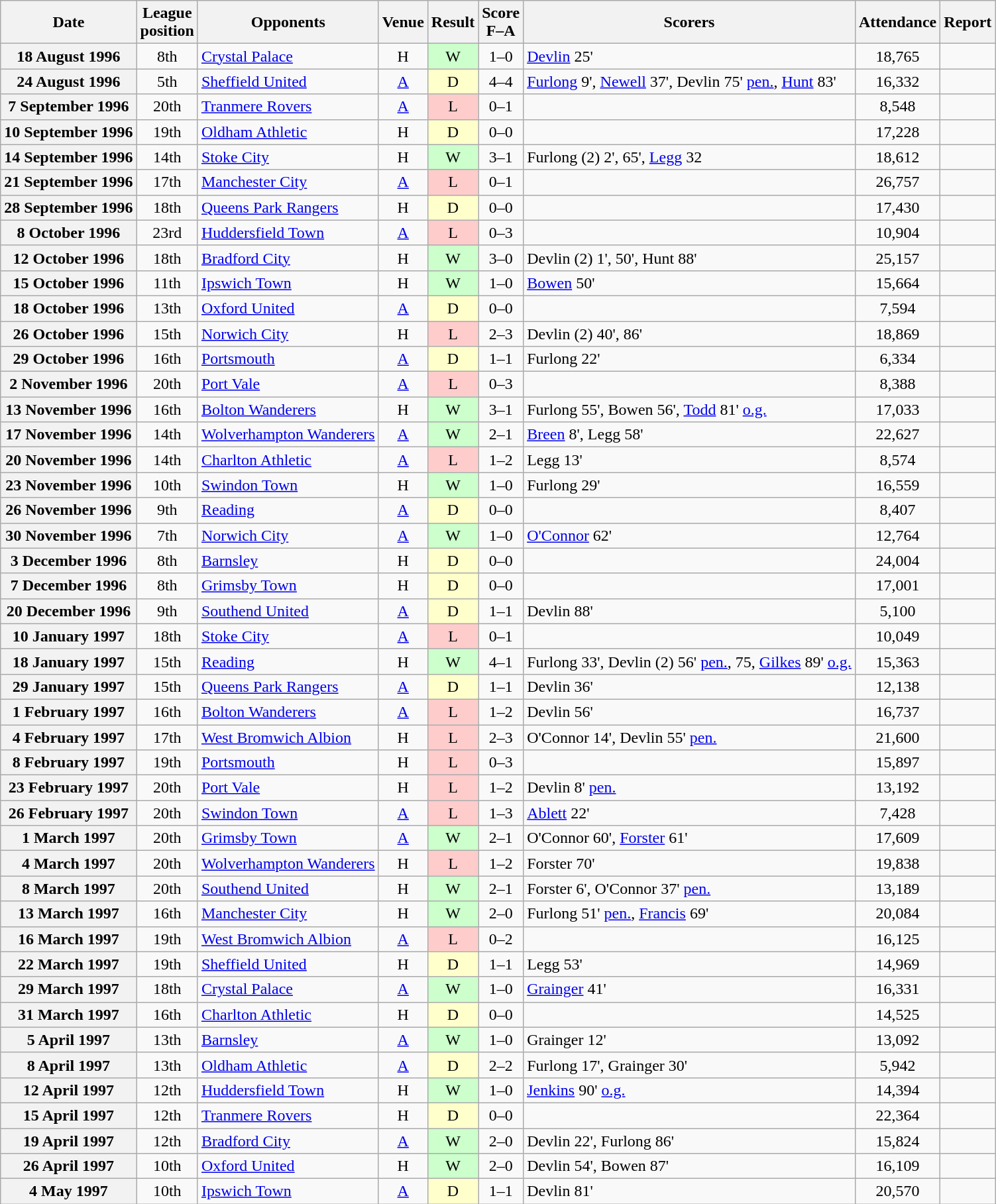<table class="wikitable plainrowheaders" style="text-align:center">
<tr>
<th scope="col">Date</th>
<th scope="col">League<br>position</th>
<th scope="col">Opponents</th>
<th scope="col">Venue</th>
<th scope="col">Result</th>
<th scope="col">Score<br>F–A</th>
<th scope="col">Scorers</th>
<th scope="col">Attendance</th>
<th scope="col">Report</th>
</tr>
<tr>
<th scope="row">18 August 1996</th>
<td>8th</td>
<td align="left"><a href='#'>Crystal Palace</a></td>
<td>H</td>
<td style="background:#cfc">W</td>
<td>1–0</td>
<td align="left"><a href='#'>Devlin</a> 25'</td>
<td>18,765</td>
<td></td>
</tr>
<tr>
<th scope="row">24 August 1996</th>
<td>5th</td>
<td align="left"><a href='#'>Sheffield United</a></td>
<td><a href='#'>A</a></td>
<td style="background:#ffc">D</td>
<td>4–4</td>
<td align="left"><a href='#'>Furlong</a> 9', <a href='#'>Newell</a> 37', Devlin 75' <a href='#'>pen.</a>, <a href='#'>Hunt</a> 83'</td>
<td>16,332</td>
<td></td>
</tr>
<tr>
<th scope="row">7 September 1996</th>
<td>20th</td>
<td align="left"><a href='#'>Tranmere Rovers</a></td>
<td><a href='#'>A</a></td>
<td style="background:#fcc">L</td>
<td>0–1</td>
<td></td>
<td>8,548</td>
<td></td>
</tr>
<tr>
<th scope="row">10 September 1996</th>
<td>19th</td>
<td align="left"><a href='#'>Oldham Athletic</a></td>
<td>H</td>
<td style="background:#ffc">D</td>
<td>0–0</td>
<td></td>
<td>17,228</td>
<td></td>
</tr>
<tr>
<th scope="row">14 September 1996</th>
<td>14th</td>
<td align="left"><a href='#'>Stoke City</a></td>
<td>H</td>
<td style="background:#cfc">W</td>
<td>3–1</td>
<td align="left">Furlong (2) 2', 65', <a href='#'>Legg</a> 32</td>
<td>18,612</td>
<td></td>
</tr>
<tr>
<th scope="row">21 September 1996</th>
<td>17th</td>
<td align="left"><a href='#'>Manchester City</a></td>
<td><a href='#'>A</a></td>
<td style="background:#fcc">L</td>
<td>0–1</td>
<td></td>
<td>26,757</td>
<td></td>
</tr>
<tr>
<th scope="row">28 September 1996</th>
<td>18th</td>
<td align="left"><a href='#'>Queens Park Rangers</a></td>
<td>H</td>
<td style="background:#ffc">D</td>
<td>0–0</td>
<td></td>
<td>17,430</td>
<td></td>
</tr>
<tr>
<th scope="row">8 October 1996</th>
<td>23rd</td>
<td align="left"><a href='#'>Huddersfield Town</a></td>
<td><a href='#'>A</a></td>
<td style="background:#fcc">L</td>
<td>0–3</td>
<td></td>
<td>10,904</td>
<td></td>
</tr>
<tr>
<th scope="row">12 October 1996</th>
<td>18th</td>
<td align="left"><a href='#'>Bradford City</a></td>
<td>H</td>
<td style="background:#cfc">W</td>
<td>3–0</td>
<td align="left">Devlin (2) 1', 50', Hunt 88'</td>
<td>25,157</td>
<td></td>
</tr>
<tr>
<th scope="row">15 October 1996</th>
<td>11th</td>
<td align="left"><a href='#'>Ipswich Town</a></td>
<td>H</td>
<td style="background:#cfc">W</td>
<td>1–0</td>
<td align="left"><a href='#'>Bowen</a> 50'</td>
<td>15,664</td>
<td></td>
</tr>
<tr>
<th scope="row">18 October 1996</th>
<td>13th</td>
<td align="left"><a href='#'>Oxford United</a></td>
<td><a href='#'>A</a></td>
<td style="background:#ffc">D</td>
<td>0–0</td>
<td></td>
<td>7,594</td>
<td></td>
</tr>
<tr>
<th scope="row">26 October 1996</th>
<td>15th</td>
<td align="left"><a href='#'>Norwich City</a></td>
<td>H</td>
<td style="background:#fcc">L</td>
<td>2–3</td>
<td align="left">Devlin (2) 40', 86'</td>
<td>18,869</td>
<td></td>
</tr>
<tr>
<th scope="row">29 October 1996</th>
<td>16th</td>
<td align="left"><a href='#'>Portsmouth</a></td>
<td><a href='#'>A</a></td>
<td style="background:#ffc">D</td>
<td>1–1</td>
<td align="left">Furlong 22'</td>
<td>6,334</td>
<td></td>
</tr>
<tr>
<th scope="row">2 November 1996</th>
<td>20th</td>
<td align="left"><a href='#'>Port Vale</a></td>
<td><a href='#'>A</a></td>
<td style="background:#fcc">L</td>
<td>0–3</td>
<td></td>
<td>8,388</td>
<td></td>
</tr>
<tr>
<th scope="row">13 November 1996</th>
<td>16th</td>
<td align="left"><a href='#'>Bolton Wanderers</a></td>
<td>H</td>
<td style="background:#cfc">W</td>
<td>3–1</td>
<td align="left">Furlong 55', Bowen 56', <a href='#'>Todd</a> 81' <a href='#'>o.g.</a></td>
<td>17,033</td>
<td></td>
</tr>
<tr>
<th scope="row">17 November 1996</th>
<td>14th</td>
<td align="left"><a href='#'>Wolverhampton Wanderers</a></td>
<td><a href='#'>A</a></td>
<td style="background:#cfc">W</td>
<td>2–1</td>
<td align="left"><a href='#'>Breen</a> 8', Legg 58'</td>
<td>22,627</td>
<td></td>
</tr>
<tr>
<th scope="row">20 November 1996</th>
<td>14th</td>
<td align="left"><a href='#'>Charlton Athletic</a></td>
<td><a href='#'>A</a></td>
<td style="background:#fcc">L</td>
<td>1–2</td>
<td align="left">Legg 13'</td>
<td>8,574</td>
<td></td>
</tr>
<tr>
<th scope="row">23 November 1996</th>
<td>10th</td>
<td align="left"><a href='#'>Swindon Town</a></td>
<td>H</td>
<td style="background:#cfc">W</td>
<td>1–0</td>
<td align="left">Furlong 29'</td>
<td>16,559</td>
<td></td>
</tr>
<tr>
<th scope="row">26 November 1996</th>
<td>9th</td>
<td align="left"><a href='#'>Reading</a></td>
<td><a href='#'>A</a></td>
<td style="background:#ffc">D</td>
<td>0–0</td>
<td></td>
<td>8,407</td>
<td></td>
</tr>
<tr>
<th scope="row">30 November 1996</th>
<td>7th</td>
<td align="left"><a href='#'>Norwich City</a></td>
<td><a href='#'>A</a></td>
<td style="background:#cfc">W</td>
<td>1–0</td>
<td align="left"><a href='#'>O'Connor</a> 62'</td>
<td>12,764</td>
<td></td>
</tr>
<tr>
<th scope="row">3 December 1996</th>
<td>8th</td>
<td align="left"><a href='#'>Barnsley</a></td>
<td>H</td>
<td style="background:#ffc">D</td>
<td>0–0</td>
<td></td>
<td>24,004</td>
<td></td>
</tr>
<tr>
<th scope="row">7 December 1996</th>
<td>8th</td>
<td align="left"><a href='#'>Grimsby Town</a></td>
<td>H</td>
<td style="background:#ffc">D</td>
<td>0–0</td>
<td></td>
<td>17,001</td>
<td></td>
</tr>
<tr>
<th scope="row">20 December 1996</th>
<td>9th</td>
<td align="left"><a href='#'>Southend United</a></td>
<td><a href='#'>A</a></td>
<td style="background:#ffc">D</td>
<td>1–1</td>
<td align="left">Devlin 88'</td>
<td>5,100</td>
<td></td>
</tr>
<tr>
<th scope="row">10 January 1997</th>
<td>18th</td>
<td align="left"><a href='#'>Stoke City</a></td>
<td><a href='#'>A</a></td>
<td style="background:#fcc">L</td>
<td>0–1</td>
<td></td>
<td>10,049</td>
<td></td>
</tr>
<tr>
<th scope="row">18 January 1997</th>
<td>15th</td>
<td align="left"><a href='#'>Reading</a></td>
<td>H</td>
<td style="background:#cfc">W</td>
<td>4–1</td>
<td align="left">Furlong 33', Devlin (2) 56' <a href='#'>pen.</a>, 75, <a href='#'>Gilkes</a> 89' <a href='#'>o.g.</a></td>
<td>15,363</td>
<td></td>
</tr>
<tr>
<th scope="row">29 January 1997</th>
<td>15th</td>
<td align="left"><a href='#'>Queens Park Rangers</a></td>
<td><a href='#'>A</a></td>
<td style="background:#ffc">D</td>
<td>1–1</td>
<td align="left">Devlin 36'</td>
<td>12,138</td>
<td></td>
</tr>
<tr>
<th scope="row">1 February 1997</th>
<td>16th</td>
<td align="left"><a href='#'>Bolton Wanderers</a></td>
<td><a href='#'>A</a></td>
<td style="background:#fcc">L</td>
<td>1–2</td>
<td align="left">Devlin 56'</td>
<td>16,737</td>
<td></td>
</tr>
<tr>
<th scope="row">4 February 1997</th>
<td>17th</td>
<td align="left"><a href='#'>West Bromwich Albion</a></td>
<td>H</td>
<td style="background:#fcc">L</td>
<td>2–3</td>
<td align="left">O'Connor 14', Devlin 55' <a href='#'>pen.</a></td>
<td>21,600</td>
<td></td>
</tr>
<tr>
<th scope="row">8 February 1997</th>
<td>19th</td>
<td align="left"><a href='#'>Portsmouth</a></td>
<td>H</td>
<td style="background:#fcc">L</td>
<td>0–3</td>
<td></td>
<td>15,897</td>
<td></td>
</tr>
<tr>
<th scope="row">23 February 1997</th>
<td>20th</td>
<td align="left"><a href='#'>Port Vale</a></td>
<td>H</td>
<td style="background:#fcc">L</td>
<td>1–2</td>
<td align="left">Devlin 8' <a href='#'>pen.</a></td>
<td>13,192</td>
<td></td>
</tr>
<tr>
<th scope="row">26 February 1997</th>
<td>20th</td>
<td align="left"><a href='#'>Swindon Town</a></td>
<td><a href='#'>A</a></td>
<td style="background:#fcc">L</td>
<td>1–3</td>
<td align="left"><a href='#'>Ablett</a> 22'</td>
<td>7,428</td>
<td></td>
</tr>
<tr>
<th scope="row">1 March 1997</th>
<td>20th</td>
<td align="left"><a href='#'>Grimsby Town</a></td>
<td><a href='#'>A</a></td>
<td style="background:#cfc">W</td>
<td>2–1</td>
<td align="left">O'Connor 60', <a href='#'>Forster</a> 61'</td>
<td>17,609</td>
<td></td>
</tr>
<tr>
<th scope="row">4 March 1997</th>
<td>20th</td>
<td align="left"><a href='#'>Wolverhampton Wanderers</a></td>
<td>H</td>
<td style="background:#fcc">L</td>
<td>1–2</td>
<td align="left">Forster 70'</td>
<td>19,838</td>
<td></td>
</tr>
<tr>
<th scope="row">8 March 1997</th>
<td>20th</td>
<td align="left"><a href='#'>Southend United</a></td>
<td>H</td>
<td style="background:#cfc">W</td>
<td>2–1</td>
<td align="left">Forster 6', O'Connor 37' <a href='#'>pen.</a></td>
<td>13,189</td>
<td></td>
</tr>
<tr>
<th scope="row">13 March 1997</th>
<td>16th</td>
<td align="left"><a href='#'>Manchester City</a></td>
<td>H</td>
<td style="background:#cfc">W</td>
<td>2–0</td>
<td align="left">Furlong 51' <a href='#'>pen.</a>, <a href='#'>Francis</a> 69'</td>
<td>20,084</td>
<td></td>
</tr>
<tr>
<th scope="row">16 March 1997</th>
<td>19th</td>
<td align="left"><a href='#'>West Bromwich Albion</a></td>
<td><a href='#'>A</a></td>
<td style="background:#fcc">L</td>
<td>0–2</td>
<td></td>
<td>16,125</td>
<td></td>
</tr>
<tr>
<th scope="row">22 March 1997</th>
<td>19th</td>
<td align="left"><a href='#'>Sheffield United</a></td>
<td>H</td>
<td style="background:#ffc">D</td>
<td>1–1</td>
<td align="left">Legg 53'</td>
<td>14,969</td>
<td></td>
</tr>
<tr>
<th scope="row">29 March 1997</th>
<td>18th</td>
<td align="left"><a href='#'>Crystal Palace</a></td>
<td><a href='#'>A</a></td>
<td style="background:#cfc">W</td>
<td>1–0</td>
<td align="left"><a href='#'>Grainger</a> 41'</td>
<td>16,331</td>
<td></td>
</tr>
<tr>
<th scope="row">31 March 1997</th>
<td>16th</td>
<td align="left"><a href='#'>Charlton Athletic</a></td>
<td>H</td>
<td style="background:#ffc">D</td>
<td>0–0</td>
<td></td>
<td>14,525</td>
<td></td>
</tr>
<tr>
<th scope="row">5 April 1997</th>
<td>13th</td>
<td align="left"><a href='#'>Barnsley</a></td>
<td><a href='#'>A</a></td>
<td style="background:#cfc">W</td>
<td>1–0</td>
<td align="left">Grainger 12'</td>
<td>13,092</td>
<td></td>
</tr>
<tr>
<th scope="row">8 April 1997</th>
<td>13th</td>
<td align="left"><a href='#'>Oldham Athletic</a></td>
<td><a href='#'>A</a></td>
<td style="background:#ffc">D</td>
<td>2–2</td>
<td align="left">Furlong 17', Grainger 30'</td>
<td>5,942</td>
<td></td>
</tr>
<tr>
<th scope="row">12 April 1997</th>
<td>12th</td>
<td align="left"><a href='#'>Huddersfield Town</a></td>
<td>H</td>
<td style="background:#cfc">W</td>
<td>1–0</td>
<td align="left"><a href='#'>Jenkins</a> 90' <a href='#'>o.g.</a></td>
<td>14,394</td>
<td></td>
</tr>
<tr>
<th scope="row">15 April 1997</th>
<td>12th</td>
<td align="left"><a href='#'>Tranmere Rovers</a></td>
<td>H</td>
<td style="background:#ffc">D</td>
<td>0–0</td>
<td></td>
<td>22,364</td>
<td></td>
</tr>
<tr>
<th scope="row">19 April 1997</th>
<td>12th</td>
<td align="left"><a href='#'>Bradford City</a></td>
<td><a href='#'>A</a></td>
<td style="background:#cfc">W</td>
<td>2–0</td>
<td align="left">Devlin 22', Furlong 86'</td>
<td>15,824</td>
<td></td>
</tr>
<tr>
<th scope="row">26 April 1997</th>
<td>10th</td>
<td align="left"><a href='#'>Oxford United</a></td>
<td>H</td>
<td style="background:#cfc">W</td>
<td>2–0</td>
<td align="left">Devlin 54', Bowen 87'</td>
<td>16,109</td>
<td></td>
</tr>
<tr>
<th scope="row">4 May 1997</th>
<td>10th</td>
<td align="left"><a href='#'>Ipswich Town</a></td>
<td><a href='#'>A</a></td>
<td style="background:#ffc">D</td>
<td>1–1</td>
<td align="left">Devlin 81'</td>
<td>20,570</td>
<td></td>
</tr>
</table>
